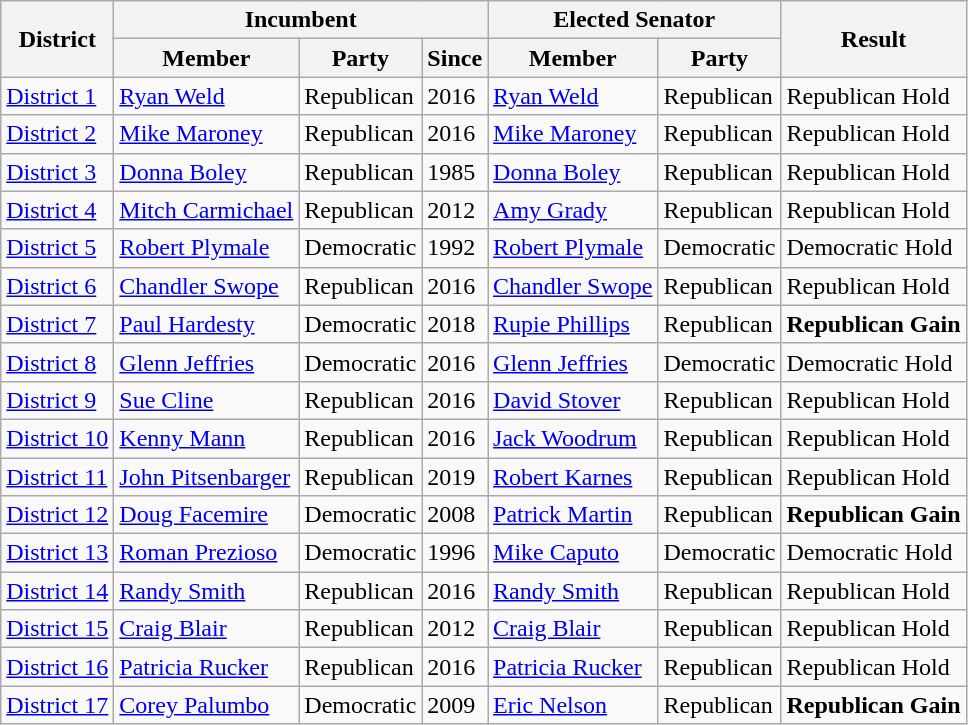<table class="wikitable sortable">
<tr>
<th rowspan="2">District</th>
<th colspan="3">Incumbent</th>
<th colspan="2">Elected Senator</th>
<th rowspan="2">Result</th>
</tr>
<tr>
<th>Member</th>
<th>Party</th>
<th>Since</th>
<th>Member</th>
<th>Party</th>
</tr>
<tr>
<td><a href='#'>District 1</a></td>
<td><a href='#'>Ryan Weld</a></td>
<td>Republican</td>
<td>2016</td>
<td><a href='#'>Ryan Weld</a></td>
<td>Republican</td>
<td>Republican Hold</td>
</tr>
<tr>
<td><a href='#'>District 2</a></td>
<td><a href='#'>Mike Maroney</a></td>
<td>Republican</td>
<td>2016</td>
<td><a href='#'>Mike Maroney</a></td>
<td>Republican</td>
<td>Republican Hold</td>
</tr>
<tr>
<td><a href='#'>District 3</a></td>
<td><a href='#'>Donna Boley</a></td>
<td>Republican</td>
<td>1985</td>
<td><a href='#'>Donna Boley</a></td>
<td>Republican</td>
<td>Republican Hold</td>
</tr>
<tr>
<td><a href='#'>District 4</a></td>
<td><a href='#'>Mitch Carmichael</a></td>
<td>Republican</td>
<td>2012</td>
<td><a href='#'>Amy Grady</a></td>
<td>Republican</td>
<td>Republican Hold</td>
</tr>
<tr>
<td><a href='#'>District 5</a></td>
<td><a href='#'>Robert Plymale</a></td>
<td>Democratic</td>
<td>1992</td>
<td><a href='#'>Robert Plymale</a></td>
<td>Democratic</td>
<td>Democratic Hold</td>
</tr>
<tr>
<td><a href='#'>District 6</a></td>
<td><a href='#'>Chandler Swope</a></td>
<td>Republican</td>
<td>2016</td>
<td><a href='#'>Chandler Swope</a></td>
<td>Republican</td>
<td>Republican Hold</td>
</tr>
<tr>
<td><a href='#'>District 7</a></td>
<td><a href='#'>Paul Hardesty</a></td>
<td>Democratic</td>
<td>2018</td>
<td><a href='#'>Rupie Phillips</a></td>
<td>Republican</td>
<td><strong>Republican Gain</strong></td>
</tr>
<tr>
<td><a href='#'>District 8</a></td>
<td><a href='#'>Glenn Jeffries</a></td>
<td>Democratic</td>
<td>2016</td>
<td><a href='#'>Glenn Jeffries</a></td>
<td>Democratic</td>
<td>Democratic Hold</td>
</tr>
<tr>
<td><a href='#'>District 9</a></td>
<td><a href='#'>Sue Cline</a></td>
<td>Republican</td>
<td>2016</td>
<td><a href='#'>David Stover</a></td>
<td>Republican</td>
<td>Republican Hold</td>
</tr>
<tr>
<td><a href='#'>District 10</a></td>
<td><a href='#'>Kenny Mann</a></td>
<td>Republican</td>
<td>2016</td>
<td><a href='#'>Jack Woodrum</a></td>
<td>Republican</td>
<td>Republican Hold</td>
</tr>
<tr>
<td><a href='#'>District 11</a></td>
<td><a href='#'>John Pitsenbarger</a></td>
<td>Republican</td>
<td>2019</td>
<td><a href='#'>Robert Karnes</a></td>
<td>Republican</td>
<td>Republican Hold</td>
</tr>
<tr>
<td><a href='#'>District 12</a></td>
<td><a href='#'>Doug Facemire</a></td>
<td>Democratic</td>
<td>2008</td>
<td><a href='#'>Patrick Martin</a></td>
<td>Republican</td>
<td><strong>Republican Gain</strong></td>
</tr>
<tr>
<td><a href='#'>District 13</a></td>
<td><a href='#'>Roman Prezioso</a></td>
<td>Democratic</td>
<td>1996</td>
<td><a href='#'>Mike Caputo</a></td>
<td>Democratic</td>
<td>Democratic Hold</td>
</tr>
<tr>
<td><a href='#'>District 14</a></td>
<td><a href='#'>Randy Smith</a></td>
<td>Republican</td>
<td>2016</td>
<td><a href='#'>Randy Smith</a></td>
<td>Republican</td>
<td>Republican Hold</td>
</tr>
<tr>
<td><a href='#'>District 15</a></td>
<td><a href='#'>Craig Blair</a></td>
<td>Republican</td>
<td>2012</td>
<td><a href='#'>Craig Blair</a></td>
<td>Republican</td>
<td>Republican Hold</td>
</tr>
<tr>
<td><a href='#'>District 16</a></td>
<td><a href='#'>Patricia Rucker</a></td>
<td>Republican</td>
<td>2016</td>
<td><a href='#'>Patricia Rucker</a></td>
<td>Republican</td>
<td>Republican Hold</td>
</tr>
<tr>
<td><a href='#'>District 17</a></td>
<td><a href='#'>Corey Palumbo</a></td>
<td>Democratic</td>
<td>2009</td>
<td><a href='#'>Eric Nelson</a></td>
<td>Republican</td>
<td><strong>Republican Gain</strong></td>
</tr>
</table>
